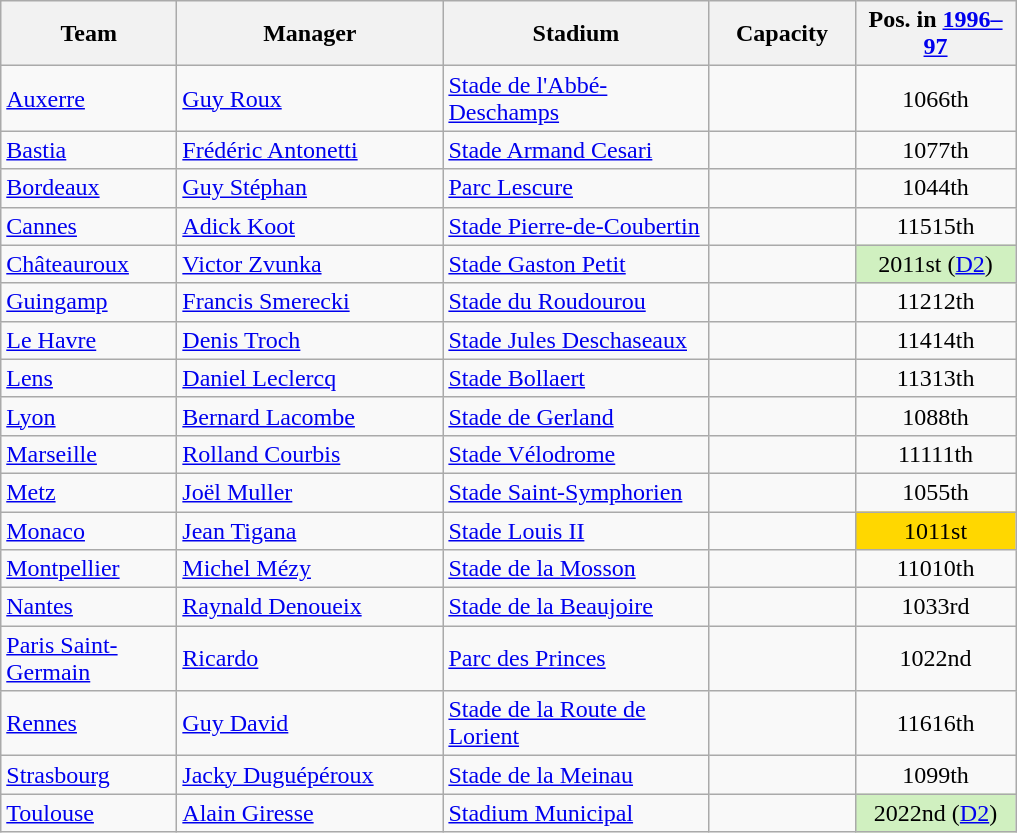<table class="wikitable sortable" style="text-align: left;">
<tr>
<th width="110">Team</th>
<th width="170">Manager</th>
<th width="170">Stadium</th>
<th width="90">Capacity</th>
<th width="100">Pos. in <a href='#'>1996–97</a></th>
</tr>
<tr>
<td><a href='#'>Auxerre</a></td>
<td> <a href='#'>Guy Roux</a></td>
<td><a href='#'>Stade de l'Abbé-Deschamps</a></td>
<td></td>
<td style="text-align:center;"><span>106</span>6th</td>
</tr>
<tr>
<td><a href='#'>Bastia</a></td>
<td> <a href='#'>Frédéric Antonetti</a></td>
<td><a href='#'>Stade Armand Cesari</a></td>
<td></td>
<td style="text-align:center;"><span>107</span>7th</td>
</tr>
<tr>
<td><a href='#'>Bordeaux</a></td>
<td> <a href='#'>Guy Stéphan</a></td>
<td><a href='#'>Parc Lescure</a></td>
<td></td>
<td style="text-align:center;"><span>104</span>4th</td>
</tr>
<tr>
<td><a href='#'>Cannes</a></td>
<td> <a href='#'>Adick Koot</a></td>
<td><a href='#'>Stade Pierre-de-Coubertin</a></td>
<td></td>
<td style="text-align:center;"><span>115</span>15th</td>
</tr>
<tr>
<td><a href='#'>Châteauroux</a></td>
<td> <a href='#'>Victor Zvunka</a></td>
<td><a href='#'>Stade Gaston Petit</a></td>
<td></td>
<td style="text-align:center;" bgcolor="D0F0C0"><span>201</span>1st (<a href='#'>D2</a>)</td>
</tr>
<tr>
<td><a href='#'>Guingamp</a></td>
<td> <a href='#'>Francis Smerecki</a></td>
<td><a href='#'>Stade du Roudourou</a></td>
<td></td>
<td style="text-align:center;"><span>112</span>12th</td>
</tr>
<tr>
<td><a href='#'>Le Havre</a></td>
<td> <a href='#'>Denis Troch</a></td>
<td><a href='#'>Stade Jules Deschaseaux</a></td>
<td></td>
<td style="text-align:center;"><span>114</span>14th</td>
</tr>
<tr>
<td><a href='#'>Lens</a></td>
<td> <a href='#'>Daniel Leclercq</a></td>
<td><a href='#'>Stade Bollaert</a></td>
<td></td>
<td style="text-align:center;"><span>113</span>13th</td>
</tr>
<tr>
<td><a href='#'>Lyon</a></td>
<td> <a href='#'>Bernard Lacombe</a></td>
<td><a href='#'>Stade de Gerland</a></td>
<td></td>
<td style="text-align:center;"><span>108</span>8th</td>
</tr>
<tr>
<td><a href='#'>Marseille</a></td>
<td> <a href='#'>Rolland Courbis</a></td>
<td><a href='#'>Stade Vélodrome</a></td>
<td></td>
<td style="text-align:center;"><span>111</span>11th</td>
</tr>
<tr>
<td><a href='#'>Metz</a></td>
<td> <a href='#'>Joël Muller</a></td>
<td><a href='#'>Stade Saint-Symphorien</a></td>
<td></td>
<td style="text-align:center;"><span>105</span>5th</td>
</tr>
<tr>
<td><a href='#'>Monaco</a></td>
<td> <a href='#'>Jean Tigana</a></td>
<td><a href='#'>Stade Louis II</a></td>
<td></td>
<td style="text-align:center;" bgcolor="gold"><span>101</span>1st</td>
</tr>
<tr>
<td><a href='#'>Montpellier</a></td>
<td> <a href='#'>Michel Mézy</a></td>
<td><a href='#'>Stade de la Mosson</a></td>
<td></td>
<td style="text-align:center;"><span>110</span>10th</td>
</tr>
<tr>
<td><a href='#'>Nantes</a></td>
<td> <a href='#'>Raynald Denoueix</a></td>
<td><a href='#'>Stade de la Beaujoire</a></td>
<td></td>
<td style="text-align:center;"><span>103</span>3rd</td>
</tr>
<tr>
<td><a href='#'>Paris Saint-Germain</a></td>
<td> <a href='#'>Ricardo</a></td>
<td><a href='#'>Parc des Princes</a></td>
<td></td>
<td style="text-align:center;"><span>102</span>2nd</td>
</tr>
<tr>
<td><a href='#'>Rennes</a></td>
<td> <a href='#'>Guy David</a></td>
<td><a href='#'>Stade de la Route de Lorient</a></td>
<td></td>
<td style="text-align:center;"><span>116</span>16th</td>
</tr>
<tr>
<td><a href='#'>Strasbourg</a></td>
<td> <a href='#'>Jacky Duguépéroux</a></td>
<td><a href='#'>Stade de la Meinau</a></td>
<td></td>
<td style="text-align:center;"><span>109</span>9th</td>
</tr>
<tr>
<td><a href='#'>Toulouse</a></td>
<td> <a href='#'>Alain Giresse</a></td>
<td><a href='#'>Stadium Municipal</a></td>
<td></td>
<td style="text-align:center;" bgcolor="D0F0C0"><span>202</span>2nd (<a href='#'>D2</a>)</td>
</tr>
</table>
